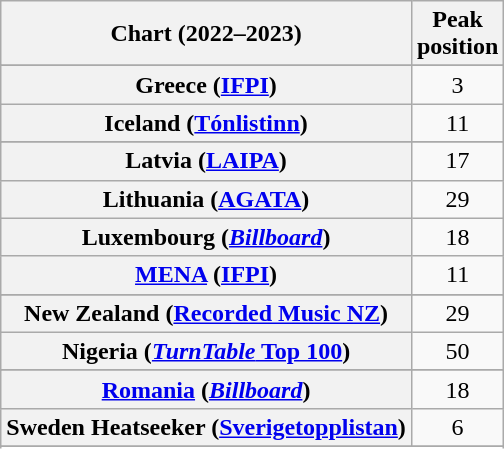<table class="wikitable sortable plainrowheaders" style="text-align:center">
<tr>
<th scope="col">Chart (2022–2023)</th>
<th scope="col">Peak<br>position</th>
</tr>
<tr>
</tr>
<tr>
</tr>
<tr>
</tr>
<tr>
</tr>
<tr>
</tr>
<tr>
</tr>
<tr>
<th scope="row">Greece (<a href='#'>IFPI</a>)</th>
<td>3</td>
</tr>
<tr>
<th scope="row">Iceland (<a href='#'>Tónlistinn</a>)</th>
<td>11</td>
</tr>
<tr>
</tr>
<tr>
<th scope="row">Latvia (<a href='#'>LAIPA</a>)</th>
<td>17</td>
</tr>
<tr>
<th scope="row">Lithuania (<a href='#'>AGATA</a>)</th>
<td>29</td>
</tr>
<tr>
<th scope="row">Luxembourg (<em><a href='#'>Billboard</a></em>)</th>
<td>18</td>
</tr>
<tr>
<th scope="row"><a href='#'>MENA</a> (<a href='#'>IFPI</a>)</th>
<td>11</td>
</tr>
<tr>
</tr>
<tr>
<th scope="row">New Zealand (<a href='#'>Recorded Music NZ</a>)</th>
<td>29</td>
</tr>
<tr>
<th scope="row">Nigeria (<a href='#'><em>TurnTable</em> Top 100</a>)</th>
<td>50</td>
</tr>
<tr>
</tr>
<tr>
<th scope="row"><a href='#'>Romania</a> (<em><a href='#'>Billboard</a></em>)</th>
<td>18</td>
</tr>
<tr>
<th scope="row">Sweden Heatseeker (<a href='#'>Sverigetopplistan</a>)</th>
<td>6</td>
</tr>
<tr>
</tr>
<tr>
</tr>
<tr>
</tr>
<tr>
</tr>
<tr>
</tr>
<tr>
</tr>
<tr>
</tr>
</table>
